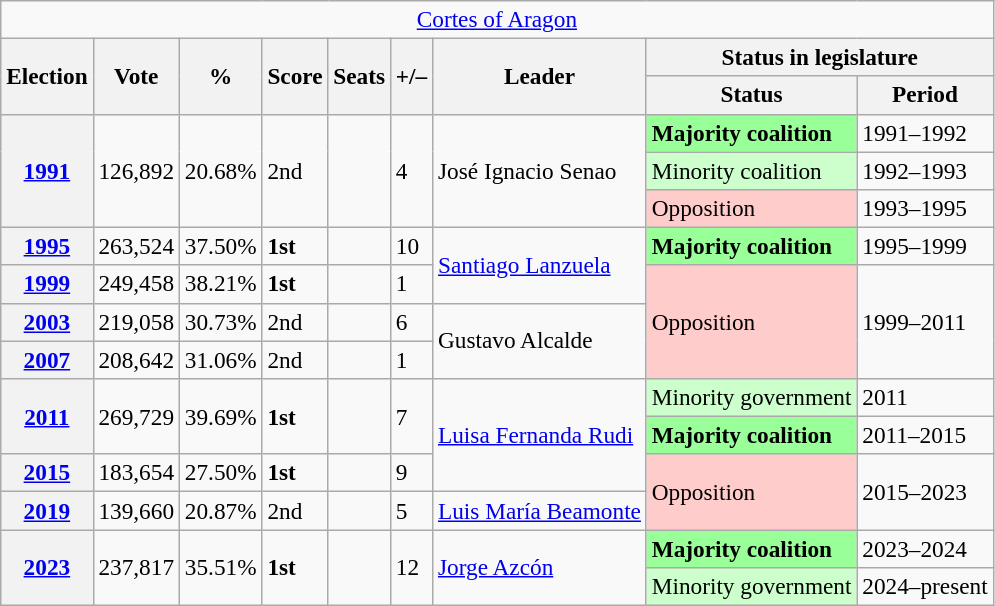<table class="wikitable" style="font-size:97%; text-align:left;">
<tr>
<td colspan="9" align="center"><a href='#'>Cortes of Aragon</a></td>
</tr>
<tr>
<th rowspan="2">Election</th>
<th rowspan="2">Vote</th>
<th rowspan="2">%</th>
<th rowspan="2">Score</th>
<th rowspan="2">Seats</th>
<th rowspan="2">+/–</th>
<th rowspan="2">Leader</th>
<th colspan="2">Status in legislature</th>
</tr>
<tr>
<th>Status</th>
<th>Period</th>
</tr>
<tr>
<th rowspan="3"><a href='#'>1991</a></th>
<td rowspan="3">126,892</td>
<td rowspan="3">20.68%</td>
<td rowspan="3">2nd</td>
<td rowspan="3"></td>
<td rowspan="3">4</td>
<td rowspan="3">José Ignacio Senao</td>
<td style="background-color:#9f9;"><strong>Majority coalition</strong> </td>
<td>1991–1992</td>
</tr>
<tr>
<td style="background-color:#cfc;">Minority coalition </td>
<td>1992–1993</td>
</tr>
<tr>
<td style="background-color:#fcc;">Opposition</td>
<td>1993–1995</td>
</tr>
<tr>
<th><a href='#'>1995</a></th>
<td>263,524</td>
<td>37.50%</td>
<td><strong>1st</strong></td>
<td></td>
<td>10</td>
<td rowspan="2"><a href='#'>Santiago Lanzuela</a></td>
<td style="background-color:#9f9;"><strong>Majority coalition</strong> </td>
<td>1995–1999</td>
</tr>
<tr>
<th><a href='#'>1999</a></th>
<td>249,458</td>
<td>38.21%</td>
<td><strong>1st</strong></td>
<td></td>
<td>1</td>
<td rowspan="3" style="background-color:#fcc;">Opposition</td>
<td rowspan="3">1999–2011</td>
</tr>
<tr>
<th><a href='#'>2003</a></th>
<td>219,058</td>
<td>30.73%</td>
<td>2nd</td>
<td></td>
<td>6</td>
<td rowspan="2">Gustavo Alcalde</td>
</tr>
<tr>
<th><a href='#'>2007</a></th>
<td>208,642</td>
<td>31.06%</td>
<td>2nd</td>
<td></td>
<td>1</td>
</tr>
<tr>
<th rowspan="2"><a href='#'>2011</a></th>
<td rowspan="2">269,729</td>
<td rowspan="2">39.69%</td>
<td rowspan="2"><strong>1st</strong></td>
<td rowspan="2"></td>
<td rowspan="2">7</td>
<td rowspan="3"><a href='#'>Luisa Fernanda Rudi</a></td>
<td style="background-color:#cfc;">Minority government</td>
<td>2011</td>
</tr>
<tr>
<td style="background-color:#9f9;"><strong>Majority coalition</strong> </td>
<td>2011–2015</td>
</tr>
<tr>
<th><a href='#'>2015</a></th>
<td>183,654</td>
<td>27.50%</td>
<td><strong>1st</strong></td>
<td></td>
<td>9</td>
<td rowspan="2" style="background-color:#fcc;">Opposition</td>
<td rowspan="2">2015–2023</td>
</tr>
<tr>
<th><a href='#'>2019</a></th>
<td>139,660</td>
<td>20.87%</td>
<td>2nd</td>
<td></td>
<td>5</td>
<td><a href='#'>Luis María Beamonte</a></td>
</tr>
<tr>
<th rowspan="2"><a href='#'>2023</a></th>
<td rowspan="2">237,817</td>
<td rowspan="2">35.51%</td>
<td rowspan="2"><strong>1st</strong></td>
<td rowspan="2"></td>
<td rowspan="2">12</td>
<td rowspan="2"><a href='#'>Jorge Azcón</a></td>
<td style="background-color:#9f9;"><strong>Majority coalition</strong> </td>
<td>2023–2024</td>
</tr>
<tr>
<td style="background-color:#cfc;">Minority government</td>
<td>2024–present</td>
</tr>
</table>
